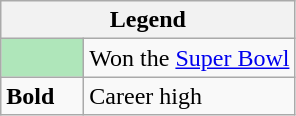<table class="wikitable mw-collapsible mw-collapsed">
<tr>
<th colspan="2">Legend</th>
</tr>
<tr>
<td style="background:#afe6ba; width:3em;"></td>
<td>Won the <a href='#'>Super Bowl</a></td>
</tr>
<tr>
<td><strong>Bold</strong></td>
<td>Career high</td>
</tr>
</table>
